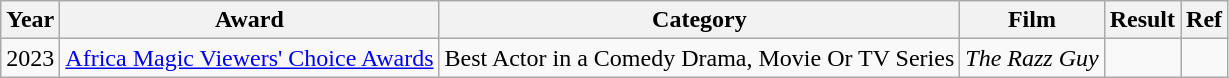<table class="wikitable">
<tr>
<th>Year</th>
<th>Award</th>
<th>Category</th>
<th>Film</th>
<th>Result</th>
<th>Ref</th>
</tr>
<tr>
<td>2023</td>
<td><a href='#'>Africa Magic Viewers' Choice Awards</a></td>
<td>Best Actor in a Comedy Drama, Movie Or TV Series</td>
<td><em>The Razz Guy</em></td>
<td></td>
<td></td>
</tr>
</table>
